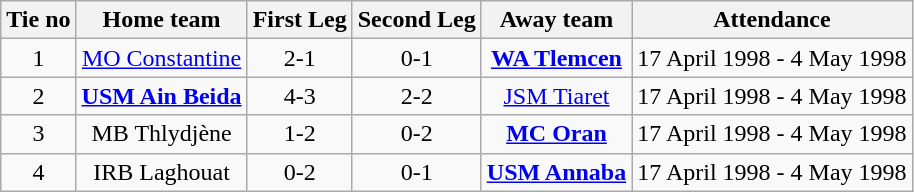<table class="wikitable" style="text-align:center">
<tr>
<th>Tie no</th>
<th>Home team</th>
<th>First Leg</th>
<th>Second Leg</th>
<th>Away team</th>
<th>Attendance</th>
</tr>
<tr>
<td>1</td>
<td><a href='#'>MO Constantine</a></td>
<td>2-1</td>
<td>0-1</td>
<td><strong><a href='#'>WA Tlemcen</a></strong></td>
<td>17 April 1998 - 4 May 1998</td>
</tr>
<tr>
<td>2</td>
<td><strong><a href='#'>USM Ain Beida</a></strong></td>
<td>4-3</td>
<td>2-2</td>
<td><a href='#'>JSM Tiaret</a></td>
<td>17 April 1998 - 4 May 1998</td>
</tr>
<tr>
<td>3</td>
<td>MB Thlydjène</td>
<td>1-2</td>
<td>0-2</td>
<td><strong><a href='#'>MC Oran</a></strong></td>
<td>17 April 1998 - 4 May 1998</td>
</tr>
<tr>
<td>4</td>
<td>IRB Laghouat</td>
<td>0-2</td>
<td>0-1</td>
<td><strong><a href='#'>USM Annaba</a></strong></td>
<td>17 April 1998 - 4 May 1998</td>
</tr>
</table>
